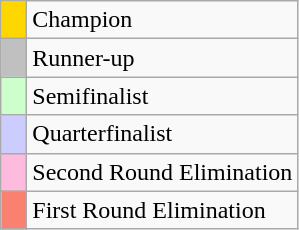<table class="wikitable">
<tr>
<td width=10px bgcolor="gold"></td>
<td>Champion</td>
</tr>
<tr>
<td width=10px bgcolor="silver"></td>
<td>Runner-up</td>
</tr>
<tr>
<td width=10px bgcolor="#ccffcc"></td>
<td>Semifinalist</td>
</tr>
<tr>
<td width=10px bgcolor="#ccccff"></td>
<td>Quarterfinalist</td>
</tr>
<tr>
<td width=10px bgcolor="#fbd"></td>
<td>Second Round Elimination</td>
</tr>
<tr>
<td width=10px bgcolor="#fa8072"></td>
<td>First Round Elimination</td>
</tr>
</table>
